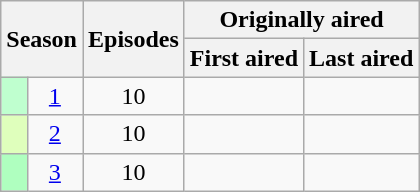<table class="wikitable plainrowheaders" style="text-align:center;">
<tr>
<th colspan="2" rowspan="2">Season</th>
<th rowspan="2">Episodes</th>
<th colspan="2">Originally aired</th>
</tr>
<tr>
<th>First aired</th>
<th>Last aired</th>
</tr>
<tr>
<td style="background: #BFFFCF;"></td>
<td><a href='#'>1</a></td>
<td>10</td>
<td></td>
<td></td>
</tr>
<tr>
<td style="background: #DFFFBC;"></td>
<td><a href='#'>2</a></td>
<td>10</td>
<td></td>
<td></td>
</tr>
<tr>
<td style="background: #AFFFBF;"></td>
<td><a href='#'>3</a></td>
<td>10</td>
<td></td>
<td></td>
</tr>
</table>
